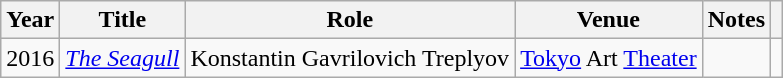<table class="wikitable">
<tr>
<th>Year</th>
<th>Title</th>
<th>Role</th>
<th>Venue</th>
<th>Notes</th>
<th></th>
</tr>
<tr>
<td>2016</td>
<td><em><a href='#'>The Seagull</a></em></td>
<td>Konstantin Gavrilovich Treplyov</td>
<td><a href='#'>Tokyo</a> Art <a href='#'>Theater</a></td>
<td></td>
<td></td>
</tr>
</table>
